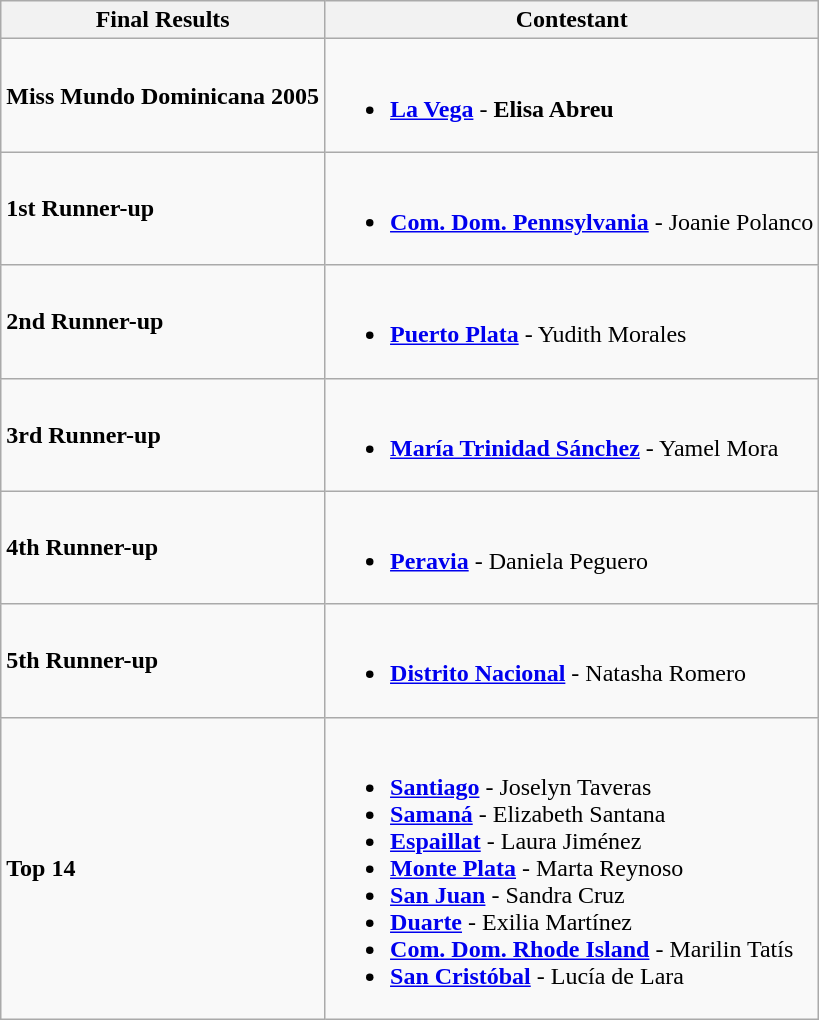<table class="wikitable">
<tr>
<th>Final Results</th>
<th>Contestant</th>
</tr>
<tr>
<td><strong>Miss Mundo Dominicana 2005</strong></td>
<td><br><ul><li><strong><a href='#'>La Vega</a></strong> - <strong>Elisa Abreu</strong></li></ul></td>
</tr>
<tr>
<td><strong>1st Runner-up</strong></td>
<td><br><ul><li><strong><a href='#'>Com. Dom. Pennsylvania</a></strong> - Joanie Polanco</li></ul></td>
</tr>
<tr>
<td><strong>2nd Runner-up</strong></td>
<td><br><ul><li><strong><a href='#'>Puerto Plata</a></strong> - Yudith Morales</li></ul></td>
</tr>
<tr>
<td><strong>3rd Runner-up</strong></td>
<td><br><ul><li><strong><a href='#'>María Trinidad Sánchez</a></strong> - Yamel Mora</li></ul></td>
</tr>
<tr>
<td><strong>4th Runner-up</strong></td>
<td><br><ul><li><strong><a href='#'>Peravia</a></strong> - Daniela Peguero</li></ul></td>
</tr>
<tr>
<td><strong>5th Runner-up</strong></td>
<td><br><ul><li><strong><a href='#'>Distrito Nacional</a></strong> - Natasha Romero</li></ul></td>
</tr>
<tr>
<td><strong>Top 14</strong></td>
<td><br><ul><li><strong><a href='#'>Santiago</a></strong> - Joselyn Taveras</li><li><strong><a href='#'>Samaná</a></strong> - Elizabeth Santana</li><li><strong><a href='#'>Espaillat</a></strong> - Laura Jiménez</li><li><strong><a href='#'>Monte Plata</a></strong> - Marta Reynoso</li><li><strong><a href='#'>San Juan</a></strong> - Sandra Cruz</li><li><strong><a href='#'>Duarte</a></strong> - Exilia Martínez</li><li><strong><a href='#'>Com. Dom. Rhode Island</a></strong> - Marilin Tatís</li><li><strong><a href='#'>San Cristóbal</a></strong> - Lucía de Lara</li></ul></td>
</tr>
</table>
